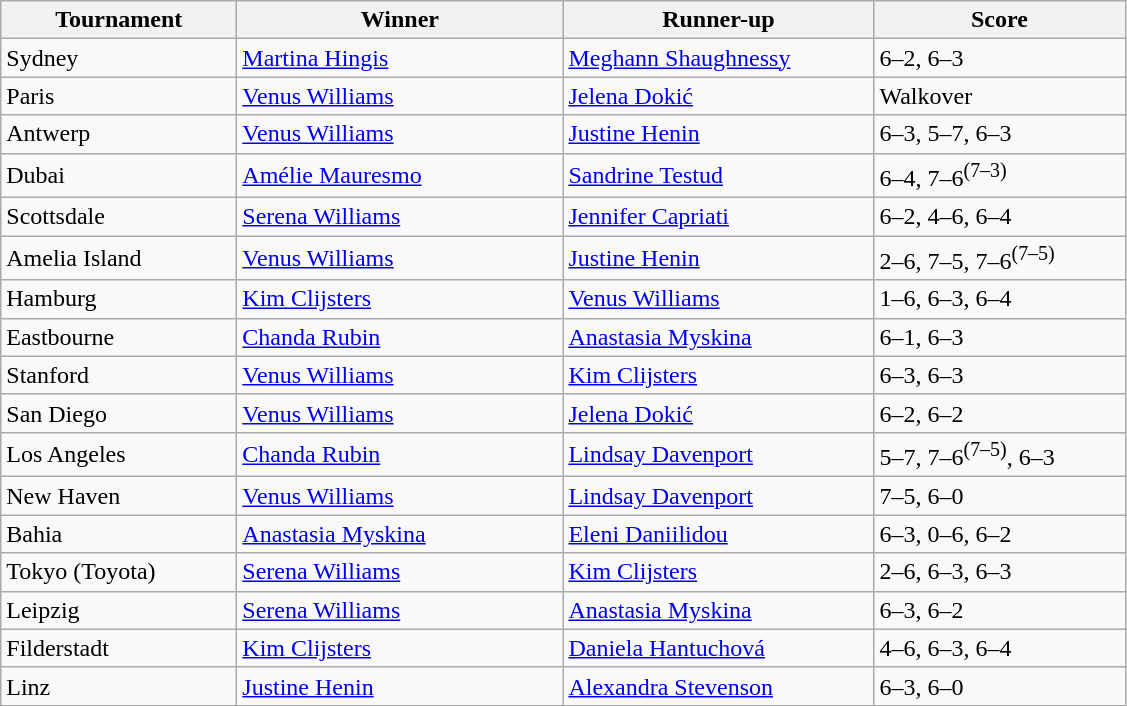<table class="wikitable">
<tr>
<th width="150">Tournament</th>
<th width="210">Winner</th>
<th width="200">Runner-up</th>
<th width="160">Score</th>
</tr>
<tr>
<td>Sydney</td>
<td> <a href='#'>Martina Hingis</a></td>
<td> <a href='#'>Meghann Shaughnessy</a></td>
<td>6–2, 6–3</td>
</tr>
<tr>
<td>Paris</td>
<td> <a href='#'>Venus Williams</a></td>
<td> <a href='#'>Jelena Dokić</a></td>
<td>Walkover</td>
</tr>
<tr>
<td>Antwerp</td>
<td> <a href='#'>Venus Williams</a></td>
<td> <a href='#'>Justine Henin</a></td>
<td>6–3, 5–7, 6–3</td>
</tr>
<tr>
<td>Dubai</td>
<td> <a href='#'>Amélie Mauresmo</a></td>
<td> <a href='#'>Sandrine Testud</a></td>
<td>6–4, 7–6<sup>(7–3)</sup></td>
</tr>
<tr>
<td>Scottsdale</td>
<td> <a href='#'>Serena Williams</a></td>
<td> <a href='#'>Jennifer Capriati</a></td>
<td>6–2, 4–6, 6–4</td>
</tr>
<tr>
<td>Amelia Island</td>
<td> <a href='#'>Venus Williams</a></td>
<td> <a href='#'>Justine Henin</a></td>
<td>2–6, 7–5, 7–6<sup>(7–5)</sup></td>
</tr>
<tr>
<td>Hamburg</td>
<td> <a href='#'>Kim Clijsters</a></td>
<td> <a href='#'>Venus Williams</a></td>
<td>1–6, 6–3, 6–4</td>
</tr>
<tr>
<td>Eastbourne</td>
<td> <a href='#'>Chanda Rubin</a></td>
<td> <a href='#'>Anastasia Myskina</a></td>
<td>6–1, 6–3</td>
</tr>
<tr>
<td>Stanford</td>
<td> <a href='#'>Venus Williams</a></td>
<td> <a href='#'>Kim Clijsters</a></td>
<td>6–3, 6–3</td>
</tr>
<tr>
<td>San Diego</td>
<td> <a href='#'>Venus Williams</a></td>
<td> <a href='#'>Jelena Dokić</a></td>
<td>6–2, 6–2</td>
</tr>
<tr>
<td>Los Angeles</td>
<td> <a href='#'>Chanda Rubin</a></td>
<td> <a href='#'>Lindsay Davenport</a></td>
<td>5–7, 7–6<sup>(7–5)</sup>, 6–3</td>
</tr>
<tr>
<td>New Haven</td>
<td> <a href='#'>Venus Williams</a></td>
<td> <a href='#'>Lindsay Davenport</a></td>
<td>7–5, 6–0</td>
</tr>
<tr>
<td>Bahia</td>
<td> <a href='#'>Anastasia Myskina</a></td>
<td> <a href='#'>Eleni Daniilidou</a></td>
<td>6–3, 0–6, 6–2</td>
</tr>
<tr>
<td>Tokyo (Toyota)</td>
<td> <a href='#'>Serena Williams</a></td>
<td> <a href='#'>Kim Clijsters</a></td>
<td>2–6, 6–3, 6–3</td>
</tr>
<tr>
<td>Leipzig</td>
<td> <a href='#'>Serena Williams</a></td>
<td> <a href='#'>Anastasia Myskina</a></td>
<td>6–3, 6–2</td>
</tr>
<tr>
<td>Filderstadt</td>
<td> <a href='#'>Kim Clijsters</a></td>
<td> <a href='#'>Daniela Hantuchová</a></td>
<td>4–6, 6–3, 6–4</td>
</tr>
<tr>
<td>Linz</td>
<td> <a href='#'>Justine Henin</a></td>
<td> <a href='#'>Alexandra Stevenson</a></td>
<td>6–3, 6–0</td>
</tr>
</table>
